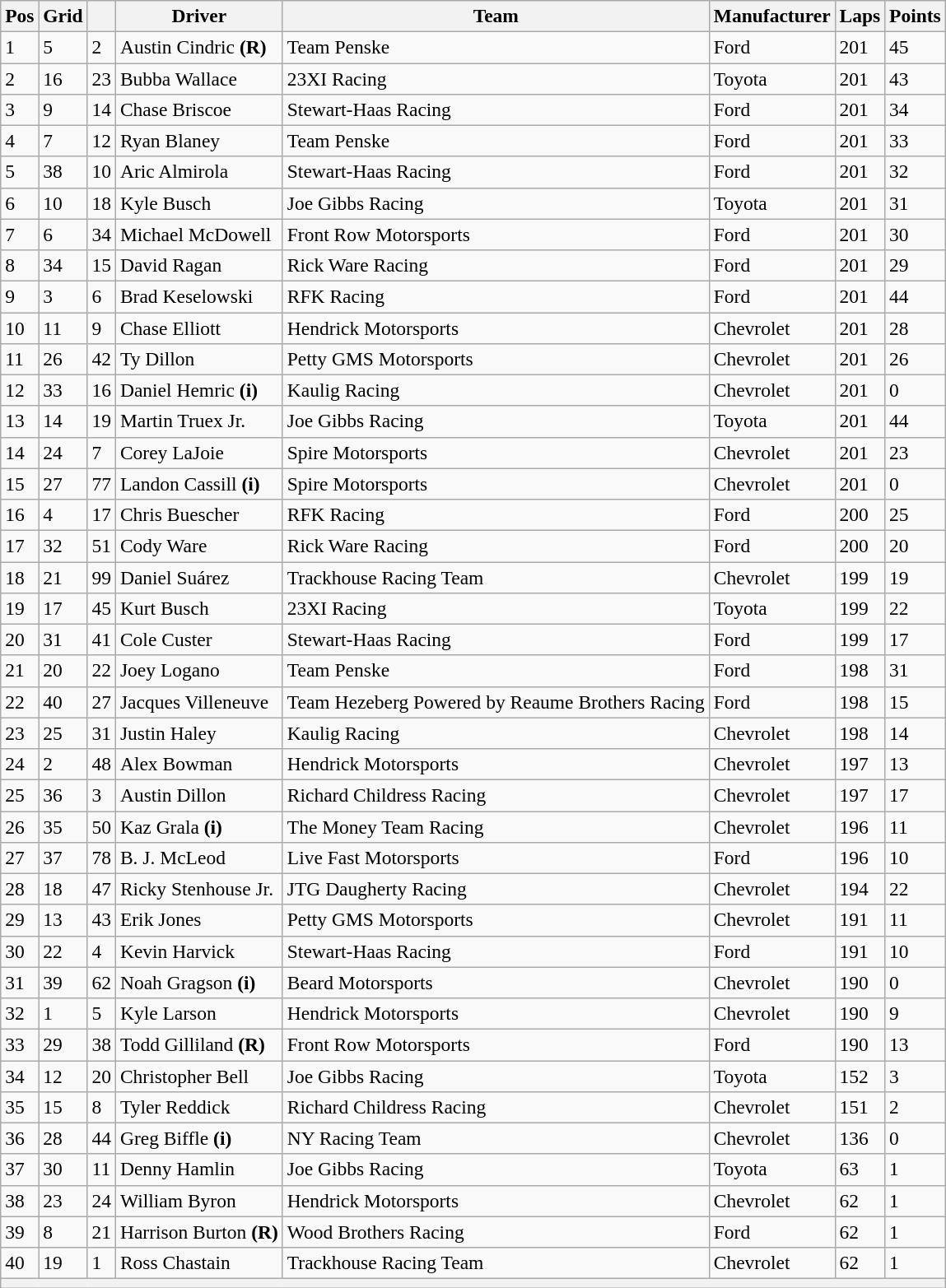<table class="wikitable" style="font-size:98%">
<tr>
<th>Pos</th>
<th>Grid</th>
<th></th>
<th>Driver</th>
<th>Team</th>
<th>Manufacturer</th>
<th>Laps</th>
<th>Points</th>
</tr>
<tr>
<td>1</td>
<td>5</td>
<td>2</td>
<td>Austin Cindric <strong>(R)</strong></td>
<td>Team Penske</td>
<td>Ford</td>
<td>201</td>
<td>45</td>
</tr>
<tr>
<td>2</td>
<td>16</td>
<td>23</td>
<td>Bubba Wallace</td>
<td>23XI Racing</td>
<td>Toyota</td>
<td>201</td>
<td>43</td>
</tr>
<tr>
<td>3</td>
<td>9</td>
<td>14</td>
<td>Chase Briscoe</td>
<td>Stewart-Haas Racing</td>
<td>Ford</td>
<td>201</td>
<td>34</td>
</tr>
<tr>
<td>4</td>
<td>7</td>
<td>12</td>
<td>Ryan Blaney</td>
<td>Team Penske</td>
<td>Ford</td>
<td>201</td>
<td>33</td>
</tr>
<tr>
<td>5</td>
<td>38</td>
<td>10</td>
<td>Aric Almirola</td>
<td>Stewart-Haas Racing</td>
<td>Ford</td>
<td>201</td>
<td>32</td>
</tr>
<tr>
<td>6</td>
<td>10</td>
<td>18</td>
<td>Kyle Busch</td>
<td>Joe Gibbs Racing</td>
<td>Toyota</td>
<td>201</td>
<td>31</td>
</tr>
<tr>
<td>7</td>
<td>6</td>
<td>34</td>
<td>Michael McDowell</td>
<td>Front Row Motorsports</td>
<td>Ford</td>
<td>201</td>
<td>30</td>
</tr>
<tr>
<td>8</td>
<td>34</td>
<td>15</td>
<td>David Ragan</td>
<td>Rick Ware Racing</td>
<td>Ford</td>
<td>201</td>
<td>29</td>
</tr>
<tr>
<td>9</td>
<td>3</td>
<td>6</td>
<td>Brad Keselowski</td>
<td>RFK Racing</td>
<td>Ford</td>
<td>201</td>
<td>44</td>
</tr>
<tr>
<td>10</td>
<td>11</td>
<td>9</td>
<td>Chase Elliott</td>
<td>Hendrick Motorsports</td>
<td>Chevrolet</td>
<td>201</td>
<td>28</td>
</tr>
<tr>
<td>11</td>
<td>26</td>
<td>42</td>
<td>Ty Dillon</td>
<td>Petty GMS Motorsports</td>
<td>Chevrolet</td>
<td>201</td>
<td>26</td>
</tr>
<tr>
<td>12</td>
<td>33</td>
<td>16</td>
<td>Daniel Hemric <strong>(i)</strong></td>
<td>Kaulig Racing</td>
<td>Chevrolet</td>
<td>201</td>
<td>0</td>
</tr>
<tr>
<td>13</td>
<td>14</td>
<td>19</td>
<td>Martin Truex Jr.</td>
<td>Joe Gibbs Racing</td>
<td>Toyota</td>
<td>201</td>
<td>44</td>
</tr>
<tr>
<td>14</td>
<td>24</td>
<td>7</td>
<td>Corey LaJoie</td>
<td>Spire Motorsports</td>
<td>Chevrolet</td>
<td>201</td>
<td>23</td>
</tr>
<tr>
<td>15</td>
<td>27</td>
<td>77</td>
<td>Landon Cassill <strong>(i)</strong></td>
<td>Spire Motorsports</td>
<td>Chevrolet</td>
<td>201</td>
<td>0</td>
</tr>
<tr>
<td>16</td>
<td>4</td>
<td>17</td>
<td>Chris Buescher</td>
<td>RFK Racing</td>
<td>Ford</td>
<td>200</td>
<td>25</td>
</tr>
<tr>
<td>17</td>
<td>32</td>
<td>51</td>
<td>Cody Ware</td>
<td>Rick Ware Racing</td>
<td>Ford</td>
<td>200</td>
<td>20</td>
</tr>
<tr>
<td>18</td>
<td>21</td>
<td>99</td>
<td>Daniel Suárez</td>
<td>Trackhouse Racing Team</td>
<td>Chevrolet</td>
<td>199</td>
<td>19</td>
</tr>
<tr>
<td>19</td>
<td>17</td>
<td>45</td>
<td>Kurt Busch</td>
<td>23XI Racing</td>
<td>Toyota</td>
<td>199</td>
<td>22</td>
</tr>
<tr>
<td>20</td>
<td>31</td>
<td>41</td>
<td>Cole Custer</td>
<td>Stewart-Haas Racing</td>
<td>Ford</td>
<td>199</td>
<td>17</td>
</tr>
<tr>
<td>21</td>
<td>20</td>
<td>22</td>
<td>Joey Logano</td>
<td>Team Penske</td>
<td>Ford</td>
<td>198</td>
<td>31</td>
</tr>
<tr>
<td>22</td>
<td>40</td>
<td>27</td>
<td>Jacques Villeneuve</td>
<td>Team Hezeberg Powered by Reaume Brothers Racing</td>
<td>Ford</td>
<td>198</td>
<td>15</td>
</tr>
<tr>
<td>23</td>
<td>25</td>
<td>31</td>
<td>Justin Haley</td>
<td>Kaulig Racing</td>
<td>Chevrolet</td>
<td>198</td>
<td>14</td>
</tr>
<tr>
<td>24</td>
<td>2</td>
<td>48</td>
<td>Alex Bowman</td>
<td>Hendrick Motorsports</td>
<td>Chevrolet</td>
<td>197</td>
<td>13</td>
</tr>
<tr>
<td>25</td>
<td>36</td>
<td>3</td>
<td>Austin Dillon</td>
<td>Richard Childress Racing</td>
<td>Chevrolet</td>
<td>197</td>
<td>17</td>
</tr>
<tr>
<td>26</td>
<td>35</td>
<td>50</td>
<td>Kaz Grala <strong>(i)</strong></td>
<td>The Money Team Racing</td>
<td>Chevrolet</td>
<td>196</td>
<td>11</td>
</tr>
<tr>
<td>27</td>
<td>37</td>
<td>78</td>
<td>B. J. McLeod</td>
<td>Live Fast Motorsports</td>
<td>Ford</td>
<td>196</td>
<td>10</td>
</tr>
<tr>
<td>28</td>
<td>18</td>
<td>47</td>
<td>Ricky Stenhouse Jr.</td>
<td>JTG Daugherty Racing</td>
<td>Chevrolet</td>
<td>194</td>
<td>22</td>
</tr>
<tr>
<td>29</td>
<td>13</td>
<td>43</td>
<td>Erik Jones</td>
<td>Petty GMS Motorsports</td>
<td>Chevrolet</td>
<td>191</td>
<td>11</td>
</tr>
<tr>
<td>30</td>
<td>22</td>
<td>4</td>
<td>Kevin Harvick</td>
<td>Stewart-Haas Racing</td>
<td>Ford</td>
<td>191</td>
<td>10</td>
</tr>
<tr>
<td>31</td>
<td>39</td>
<td>62</td>
<td>Noah Gragson <strong>(i)</strong></td>
<td>Beard Motorsports</td>
<td>Chevrolet</td>
<td>190</td>
<td>0</td>
</tr>
<tr>
<td>32</td>
<td>1</td>
<td>5</td>
<td>Kyle Larson</td>
<td>Hendrick Motorsports</td>
<td>Chevrolet</td>
<td>190</td>
<td>9</td>
</tr>
<tr>
<td>33</td>
<td>29</td>
<td>38</td>
<td>Todd Gilliland <strong>(R)</strong></td>
<td>Front Row Motorsports</td>
<td>Ford</td>
<td>190</td>
<td>13</td>
</tr>
<tr>
<td>34</td>
<td>12</td>
<td>20</td>
<td>Christopher Bell</td>
<td>Joe Gibbs Racing</td>
<td>Toyota</td>
<td>152</td>
<td>3</td>
</tr>
<tr>
<td>35</td>
<td>15</td>
<td>8</td>
<td>Tyler Reddick</td>
<td>Richard Childress Racing</td>
<td>Chevrolet</td>
<td>151</td>
<td>2</td>
</tr>
<tr>
<td>36</td>
<td>28</td>
<td>44</td>
<td>Greg Biffle <strong>(i)</strong></td>
<td>NY Racing Team</td>
<td>Chevrolet</td>
<td>136</td>
<td>0</td>
</tr>
<tr>
<td>37</td>
<td>30</td>
<td>11</td>
<td>Denny Hamlin</td>
<td>Joe Gibbs Racing</td>
<td>Toyota</td>
<td>63</td>
<td>1</td>
</tr>
<tr>
<td>38</td>
<td>23</td>
<td>24</td>
<td>William Byron</td>
<td>Hendrick Motorsports</td>
<td>Chevrolet</td>
<td>62</td>
<td>1</td>
</tr>
<tr>
<td>39</td>
<td>8</td>
<td>21</td>
<td>Harrison Burton <strong>(R)</strong></td>
<td>Wood Brothers Racing</td>
<td>Ford</td>
<td>62</td>
<td>1</td>
</tr>
<tr>
<td>40</td>
<td>19</td>
<td>1</td>
<td>Ross Chastain</td>
<td>Trackhouse Racing Team</td>
<td>Chevrolet</td>
<td>62</td>
<td>1</td>
</tr>
<tr>
<th colspan="8"></th>
</tr>
</table>
